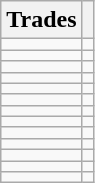<table class="wikitable">
<tr>
<th>Trades</th>
<th></th>
</tr>
<tr>
<td></td>
<td></td>
</tr>
<tr>
<td></td>
<td></td>
</tr>
<tr>
<td></td>
<td></td>
</tr>
<tr>
<td></td>
<td></td>
</tr>
<tr>
<td></td>
<td></td>
</tr>
<tr>
<td></td>
<td></td>
</tr>
<tr>
<td></td>
<td></td>
</tr>
<tr>
<td></td>
<td></td>
</tr>
<tr>
<td></td>
<td></td>
</tr>
<tr>
<td></td>
<td></td>
</tr>
<tr>
<td></td>
<td></td>
</tr>
<tr>
<td></td>
<td></td>
</tr>
<tr>
<td></td>
<td></td>
</tr>
</table>
